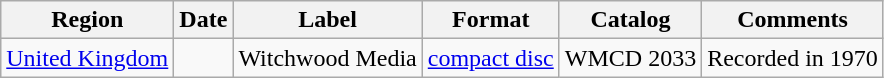<table class="wikitable">
<tr>
<th>Region</th>
<th>Date</th>
<th>Label</th>
<th>Format</th>
<th>Catalog</th>
<th>Comments</th>
</tr>
<tr>
<td><a href='#'>United Kingdom</a></td>
<td></td>
<td>Witchwood Media</td>
<td><a href='#'>compact disc</a></td>
<td>WMCD 2033</td>
<td>Recorded in 1970</td>
</tr>
</table>
